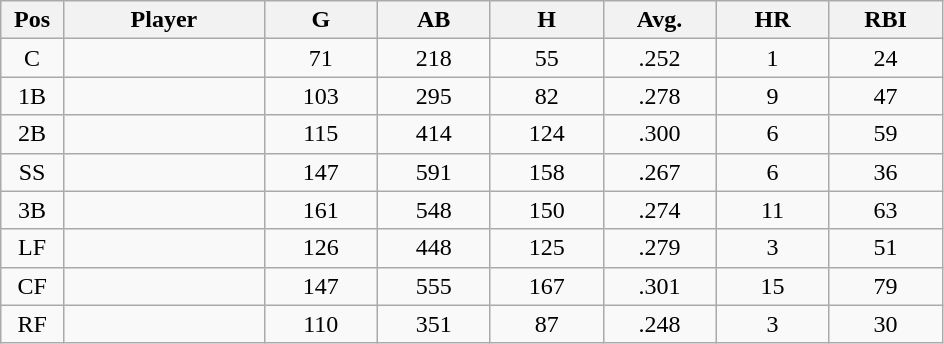<table class="wikitable sortable">
<tr>
<th bgcolor="#DDDDFF" width="5%">Pos</th>
<th bgcolor="#DDDDFF" width="16%">Player</th>
<th bgcolor="#DDDDFF" width="9%">G</th>
<th bgcolor="#DDDDFF" width="9%">AB</th>
<th bgcolor="#DDDDFF" width="9%">H</th>
<th bgcolor="#DDDDFF" width="9%">Avg.</th>
<th bgcolor="#DDDDFF" width="9%">HR</th>
<th bgcolor="#DDDDFF" width="9%">RBI</th>
</tr>
<tr align="center">
<td>C</td>
<td></td>
<td>71</td>
<td>218</td>
<td>55</td>
<td>.252</td>
<td>1</td>
<td>24</td>
</tr>
<tr align="center">
<td>1B</td>
<td></td>
<td>103</td>
<td>295</td>
<td>82</td>
<td>.278</td>
<td>9</td>
<td>47</td>
</tr>
<tr align="center">
<td>2B</td>
<td></td>
<td>115</td>
<td>414</td>
<td>124</td>
<td>.300</td>
<td>6</td>
<td>59</td>
</tr>
<tr align="center">
<td>SS</td>
<td></td>
<td>147</td>
<td>591</td>
<td>158</td>
<td>.267</td>
<td>6</td>
<td>36</td>
</tr>
<tr align="center">
<td>3B</td>
<td></td>
<td>161</td>
<td>548</td>
<td>150</td>
<td>.274</td>
<td>11</td>
<td>63</td>
</tr>
<tr align="center">
<td>LF</td>
<td></td>
<td>126</td>
<td>448</td>
<td>125</td>
<td>.279</td>
<td>3</td>
<td>51</td>
</tr>
<tr align="center">
<td>CF</td>
<td></td>
<td>147</td>
<td>555</td>
<td>167</td>
<td>.301</td>
<td>15</td>
<td>79</td>
</tr>
<tr align="center">
<td>RF</td>
<td></td>
<td>110</td>
<td>351</td>
<td>87</td>
<td>.248</td>
<td>3</td>
<td>30</td>
</tr>
</table>
